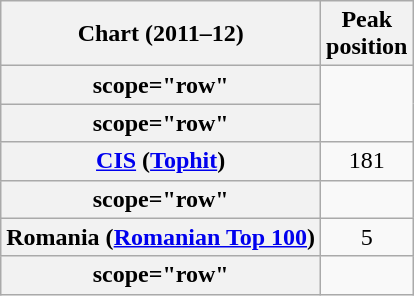<table class="wikitable plainrowheaders sortable" style="text-align:center;">
<tr>
<th scope="col">Chart (2011–12)</th>
<th scope="col">Peak<br>position</th>
</tr>
<tr>
<th>scope="row"</th>
</tr>
<tr>
<th>scope="row"</th>
</tr>
<tr>
<th scope="row"><a href='#'>CIS</a> (<a href='#'>Tophit</a>)</th>
<td>181</td>
</tr>
<tr>
<th>scope="row"</th>
</tr>
<tr>
<th scope="row">Romania (<a href='#'>Romanian Top 100</a>)</th>
<td>5</td>
</tr>
<tr>
<th>scope="row"</th>
</tr>
</table>
